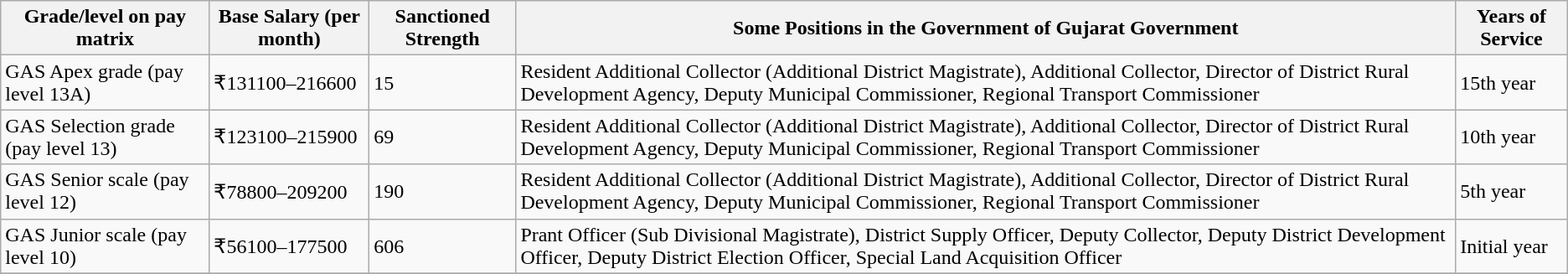<table class="wikitable sortable">
<tr>
<th>Grade/level on pay matrix</th>
<th>Base Salary (per month)</th>
<th>Sanctioned Strength</th>
<th>Some Positions in the Government of Gujarat Government</th>
<th>Years of Service</th>
</tr>
<tr>
<td>GAS Apex grade (pay level 13A)</td>
<td>₹131100–216600</td>
<td>15</td>
<td>Resident Additional Collector (Additional District Magistrate), Additional Collector, Director of District Rural Development Agency, Deputy Municipal Commissioner, Regional Transport Commissioner</td>
<td>15th year</td>
</tr>
<tr>
<td>GAS Selection grade (pay level 13)</td>
<td>₹123100–215900</td>
<td>69</td>
<td>Resident Additional Collector (Additional District Magistrate), Additional Collector, Director of District Rural Development Agency, Deputy Municipal Commissioner, Regional Transport Commissioner</td>
<td>10th year</td>
</tr>
<tr>
<td>GAS Senior scale (pay level 12)</td>
<td>₹78800–209200</td>
<td>190</td>
<td>Resident Additional Collector (Additional District Magistrate), Additional Collector, Director of District Rural Development Agency, Deputy Municipal Commissioner, Regional Transport Commissioner</td>
<td>5th year</td>
</tr>
<tr>
<td>GAS Junior scale (pay level 10)</td>
<td>₹56100–177500</td>
<td>606</td>
<td>Prant Officer (Sub Divisional Magistrate), District Supply Officer, Deputy Collector, Deputy District Development Officer, Deputy District Election Officer, Special Land Acquisition Officer</td>
<td>Initial year</td>
</tr>
<tr>
</tr>
</table>
